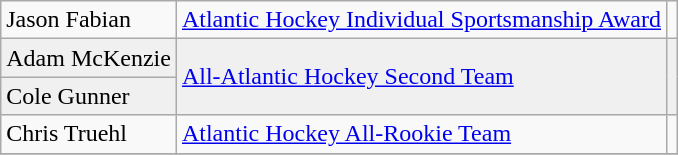<table class="wikitable">
<tr>
<td>Jason Fabian</td>
<td><a href='#'>Atlantic Hockey Individual Sportsmanship Award</a></td>
<td></td>
</tr>
<tr bgcolor=f0f0f0>
<td>Adam McKenzie</td>
<td rowspan=2><a href='#'>All-Atlantic Hockey Second Team</a></td>
<td rowspan=2></td>
</tr>
<tr bgcolor=f0f0f0>
<td>Cole Gunner</td>
</tr>
<tr>
<td>Chris Truehl</td>
<td><a href='#'>Atlantic Hockey All-Rookie Team</a></td>
<td></td>
</tr>
<tr>
</tr>
</table>
